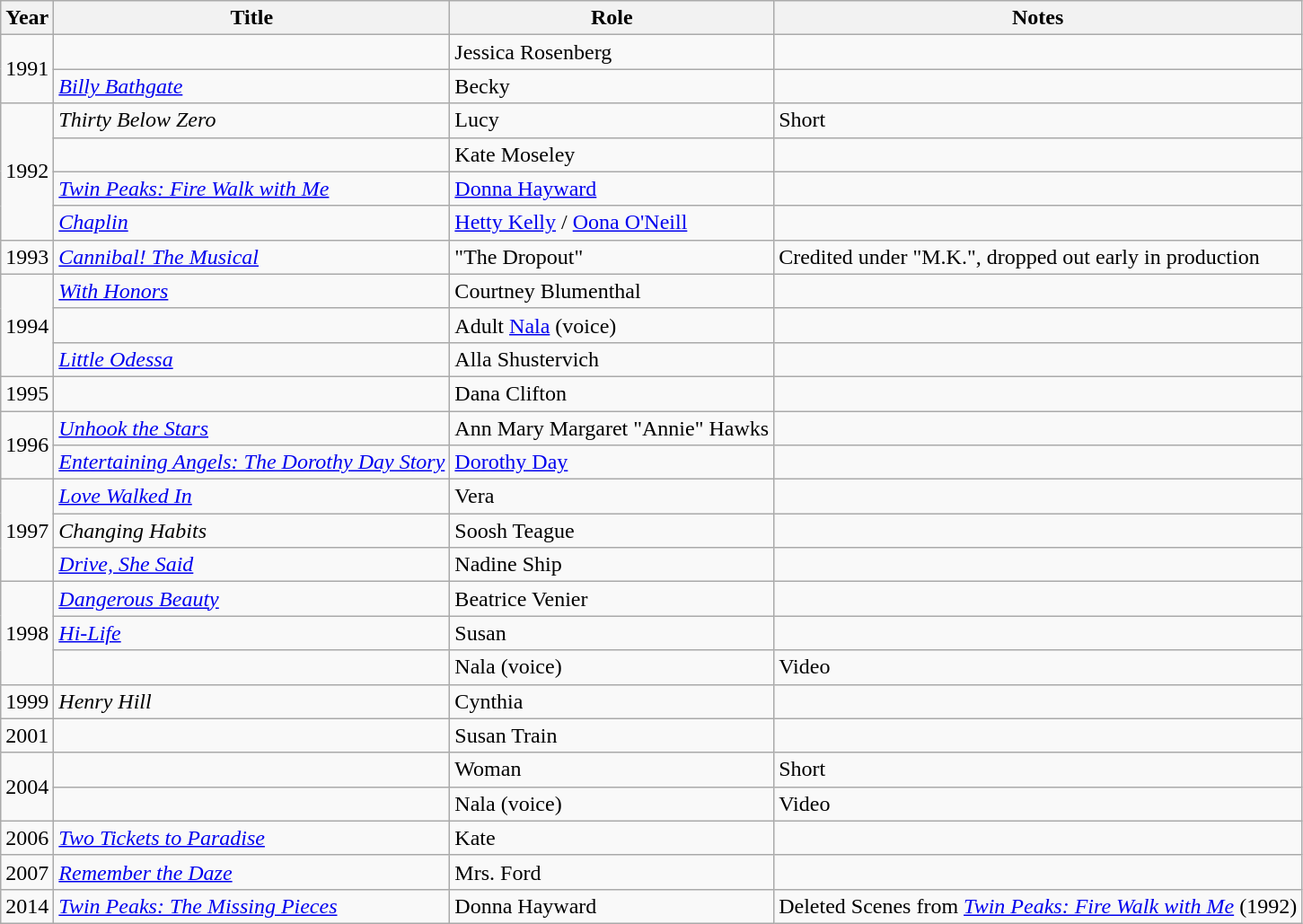<table class="wikitable sortable">
<tr>
<th>Year</th>
<th>Title</th>
<th>Role</th>
<th class="unsortable">Notes</th>
</tr>
<tr>
<td rowspan="2">1991</td>
<td><em></em></td>
<td>Jessica Rosenberg</td>
<td></td>
</tr>
<tr>
<td><em><a href='#'>Billy Bathgate</a></em></td>
<td>Becky</td>
<td></td>
</tr>
<tr>
<td rowspan="4">1992</td>
<td><em>Thirty Below Zero</em></td>
<td>Lucy</td>
<td>Short</td>
</tr>
<tr>
<td><em></em></td>
<td>Kate Moseley</td>
<td></td>
</tr>
<tr>
<td><em><a href='#'>Twin Peaks: Fire Walk with Me</a></em></td>
<td><a href='#'>Donna Hayward</a></td>
<td></td>
</tr>
<tr>
<td><em><a href='#'>Chaplin</a></em></td>
<td><a href='#'>Hetty Kelly</a> / <a href='#'>Oona O'Neill</a></td>
<td></td>
</tr>
<tr>
<td rowspan="1">1993</td>
<td><em><a href='#'>Cannibal! The Musical</a></em></td>
<td>"The Dropout"</td>
<td>Credited under "M.K.", dropped out early in production</td>
</tr>
<tr>
<td rowspan="3">1994</td>
<td><em><a href='#'>With Honors</a></em></td>
<td>Courtney Blumenthal</td>
<td></td>
</tr>
<tr>
<td><em></em></td>
<td>Adult <a href='#'>Nala</a> (voice)</td>
<td></td>
</tr>
<tr>
<td><em><a href='#'>Little Odessa</a></em></td>
<td>Alla Shustervich</td>
<td></td>
</tr>
<tr>
<td>1995</td>
<td><em></em></td>
<td>Dana Clifton</td>
<td></td>
</tr>
<tr>
<td rowspan="2">1996</td>
<td><em><a href='#'>Unhook the Stars</a></em></td>
<td>Ann Mary Margaret "Annie" Hawks</td>
<td></td>
</tr>
<tr>
<td><em><a href='#'>Entertaining Angels: The Dorothy Day Story</a></em></td>
<td><a href='#'>Dorothy Day</a></td>
<td></td>
</tr>
<tr>
<td rowspan="3">1997</td>
<td><em><a href='#'>Love Walked In</a></em></td>
<td>Vera</td>
<td></td>
</tr>
<tr>
<td><em>Changing Habits</em></td>
<td>Soosh Teague</td>
<td></td>
</tr>
<tr>
<td><em><a href='#'>Drive, She Said</a></em></td>
<td>Nadine Ship</td>
<td></td>
</tr>
<tr>
<td rowspan="3">1998</td>
<td><em><a href='#'>Dangerous Beauty</a></em></td>
<td>Beatrice Venier</td>
<td></td>
</tr>
<tr>
<td><em><a href='#'>Hi-Life</a></em></td>
<td>Susan</td>
<td></td>
</tr>
<tr>
<td><em></em></td>
<td>Nala (voice)</td>
<td>Video</td>
</tr>
<tr>
<td>1999</td>
<td><em>Henry Hill</em></td>
<td>Cynthia</td>
<td></td>
</tr>
<tr>
<td>2001</td>
<td><em></em></td>
<td>Susan Train</td>
<td></td>
</tr>
<tr>
<td rowspan="2">2004</td>
<td><em></em></td>
<td>Woman</td>
<td>Short</td>
</tr>
<tr>
<td><em></em></td>
<td>Nala (voice)</td>
<td>Video</td>
</tr>
<tr>
<td>2006</td>
<td><em><a href='#'>Two Tickets to Paradise</a></em></td>
<td>Kate</td>
<td></td>
</tr>
<tr>
<td>2007</td>
<td><em><a href='#'>Remember the Daze</a></em></td>
<td>Mrs. Ford</td>
<td></td>
</tr>
<tr>
<td>2014</td>
<td><em><a href='#'>Twin Peaks: The Missing Pieces</a></em></td>
<td>Donna Hayward</td>
<td>Deleted Scenes from <em><a href='#'>Twin Peaks: Fire Walk with Me</a></em> (1992)</td>
</tr>
</table>
